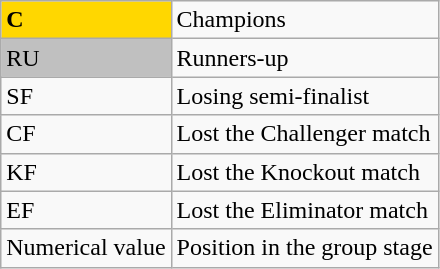<table class="wikitable">
<tr>
<td style="background: gold;"><strong>C</strong></td>
<td>Champions</td>
</tr>
<tr>
<td style="background: silver;">RU</td>
<td>Runners-up</td>
</tr>
<tr>
<td>SF</td>
<td>Losing semi-finalist</td>
</tr>
<tr>
<td>CF</td>
<td>Lost the Challenger match</td>
</tr>
<tr>
<td>KF</td>
<td>Lost the Knockout match</td>
</tr>
<tr>
<td>EF</td>
<td>Lost the Eliminator match</td>
</tr>
<tr>
<td>Numerical value</td>
<td>Position in the group stage</td>
</tr>
</table>
